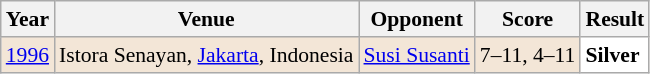<table class="sortable wikitable" style="font-size: 90%;">
<tr>
<th>Year</th>
<th>Venue</th>
<th>Opponent</th>
<th>Score</th>
<th>Result</th>
</tr>
<tr style="background:#F3E6D7">
<td align="center"><a href='#'>1996</a></td>
<td align="left">Istora Senayan, <a href='#'>Jakarta</a>, Indonesia</td>
<td align="left"> <a href='#'>Susi Susanti</a></td>
<td align="left">7–11, 4–11</td>
<td style="text-align:left; background:white"> <strong>Silver</strong></td>
</tr>
</table>
